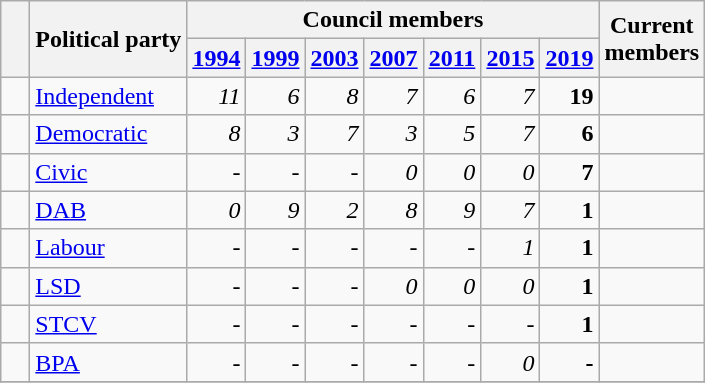<table class="wikitable">
<tr>
<th rowspan="2">   </th>
<th rowspan="2">Political party</th>
<th colspan="7">Council members</th>
<th colspan="19" rowspan="2">Current<br>members</th>
</tr>
<tr>
<th><a href='#'>1994</a></th>
<th><a href='#'>1999</a></th>
<th><a href='#'>2003</a></th>
<th><a href='#'>2007</a></th>
<th><a href='#'>2011</a></th>
<th><a href='#'>2015</a></th>
<th><a href='#'>2019</a></th>
</tr>
<tr>
<td bgcolor=> </td>
<td><a href='#'>Independent</a></td>
<td style="text-align: right"><em>11</em></td>
<td style="text-align: right"><em>6</em></td>
<td style="text-align: right"><em>8</em></td>
<td style="text-align: right"><em>7</em></td>
<td style="text-align: right"><em>6</em></td>
<td style="text-align: right"><em>7</em></td>
<td style="text-align: right"><strong>19</strong></td>
<td></td>
</tr>
<tr>
<td bgcolor=> </td>
<td><a href='#'>Democratic</a></td>
<td style="text-align: right"><em>8</em></td>
<td style="text-align: right"><em>3</em></td>
<td style="text-align: right"><em>7</em></td>
<td style="text-align: right"><em>3</em></td>
<td style="text-align: right"><em>5</em></td>
<td style="text-align: right"><em>7</em></td>
<td style="text-align: right"><strong>6</strong></td>
<td></td>
</tr>
<tr>
<td bgcolor=> </td>
<td><a href='#'>Civic</a></td>
<td style="text-align: right"><em>-</em></td>
<td style="text-align: right"><em>-</em></td>
<td style="text-align: right"><em>-</em></td>
<td style="text-align: right"><em>0</em></td>
<td style="text-align: right"><em>0</em></td>
<td style="text-align: right"><em>0</em></td>
<td style="text-align: right"><strong>7</strong></td>
<td></td>
</tr>
<tr>
<td bgcolor=> </td>
<td><a href='#'>DAB</a></td>
<td style="text-align: right"><em>0</em></td>
<td style="text-align: right"><em>9</em></td>
<td style="text-align: right"><em>2</em></td>
<td style="text-align: right"><em>8</em></td>
<td style="text-align: right"><em>9</em></td>
<td style="text-align: right"><em>7</em></td>
<td style="text-align: right"><strong>1</strong></td>
<td></td>
</tr>
<tr>
<td bgcolor=> </td>
<td><a href='#'>Labour</a></td>
<td style="text-align: right"><em>-</em></td>
<td style="text-align: right"><em>-</em></td>
<td style="text-align: right"><em>-</em></td>
<td style="text-align: right"><em>-</em></td>
<td style="text-align: right"><em>-</em></td>
<td style="text-align: right"><em>1</em></td>
<td style="text-align: right"><strong>1</strong></td>
<td></td>
</tr>
<tr>
<td bgcolor=> </td>
<td><a href='#'>LSD</a></td>
<td style="text-align: right"><em>-</em></td>
<td style="text-align: right"><em>-</em></td>
<td style="text-align: right"><em>-</em></td>
<td style="text-align: right"><em>0</em></td>
<td style="text-align: right"><em>0</em></td>
<td style="text-align: right"><em>0</em></td>
<td style="text-align: right"><strong>1</strong></td>
<td></td>
</tr>
<tr>
<td bgcolor=> </td>
<td><a href='#'>STCV</a></td>
<td style="text-align: right"><em>-</em></td>
<td style="text-align: right"><em>-</em></td>
<td style="text-align: right"><em>-</em></td>
<td style="text-align: right"><em>-</em></td>
<td style="text-align: right"><em>-</em></td>
<td style="text-align: right"><em>-</em></td>
<td style="text-align: right"><strong>1</strong></td>
<td></td>
</tr>
<tr>
<td bgcolor=> </td>
<td><a href='#'>BPA</a></td>
<td style="text-align: right"><em>-</em></td>
<td style="text-align: right"><em>-</em></td>
<td style="text-align: right"><em>-</em></td>
<td style="text-align: right"><em>-</em></td>
<td style="text-align: right"><em>-</em></td>
<td style="text-align: right"><em>0</em></td>
<td style="text-align: right"><strong>-</strong></td>
<td></td>
</tr>
<tr>
</tr>
</table>
